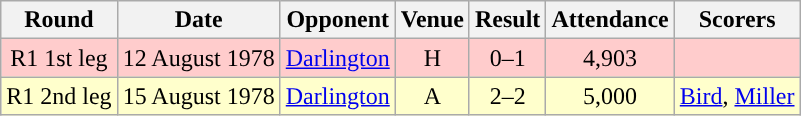<table class="wikitable" style="font-size:100%; text-align:center">
<tr>
<th>Round</th>
<th>Date</th>
<th>Opponent</th>
<th>Venue</th>
<th>Result</th>
<th>Attendance</th>
<th>Scorers</th>
</tr>
<tr style="background-color: #FFCCCC;">
<td>R1 1st leg</td>
<td>12 August 1978</td>
<td><a href='#'>Darlington</a></td>
<td>H</td>
<td>0–1</td>
<td>4,903</td>
<td></td>
</tr>
<tr style="background-color: #FFFFCC;">
<td>R1 2nd leg</td>
<td>15 August 1978</td>
<td><a href='#'>Darlington</a></td>
<td>A</td>
<td>2–2</td>
<td>5,000</td>
<td><a href='#'>Bird</a>, <a href='#'>Miller</a></td>
</tr>
</table>
